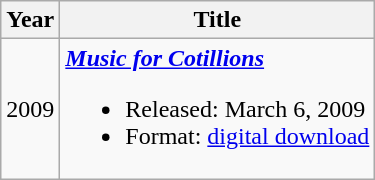<table class="wikitable">
<tr>
<th>Year</th>
<th>Title</th>
</tr>
<tr>
<td>2009</td>
<td><strong><em><a href='#'>Music for Cotillions</a></em></strong><br><ul><li>Released: March 6, 2009</li><li>Format: <a href='#'>digital download</a></li></ul></td>
</tr>
</table>
